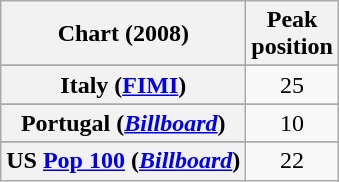<table class="wikitable sortable plainrowheaders" style="text-align:center">
<tr>
<th scope="col">Chart (2008)</th>
<th scope="col">Peak<br>position</th>
</tr>
<tr>
</tr>
<tr>
</tr>
<tr>
</tr>
<tr>
</tr>
<tr>
</tr>
<tr>
<th scope="row">Italy (<a href='#'>FIMI</a>)</th>
<td>25</td>
</tr>
<tr>
</tr>
<tr>
<th scope="row">Portugal (<em><a href='#'>Billboard</a></em>)</th>
<td style="text-align:center;">10</td>
</tr>
<tr>
</tr>
<tr>
</tr>
<tr>
</tr>
<tr>
</tr>
<tr>
<th scope="row">US <a href='#'>Pop 100</a> (<em><a href='#'>Billboard</a></em>)</th>
<td align="center">22</td>
</tr>
</table>
